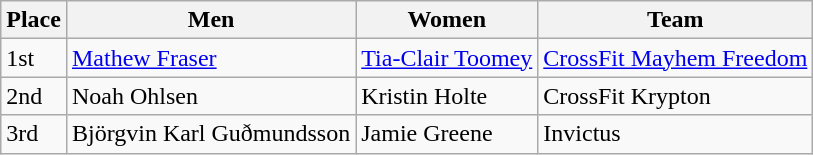<table class="wikitable">
<tr>
<th>Place</th>
<th>Men</th>
<th>Women </th>
<th>Team</th>
</tr>
<tr>
<td>1st</td>
<td> <a href='#'>Mathew Fraser</a></td>
<td> <a href='#'>Tia-Clair Toomey</a></td>
<td><a href='#'>CrossFit Mayhem Freedom</a></td>
</tr>
<tr>
<td>2nd</td>
<td> Noah Ohlsen</td>
<td> Kristin Holte</td>
<td>CrossFit Krypton</td>
</tr>
<tr>
<td>3rd</td>
<td> Björgvin Karl Guðmundsson</td>
<td> Jamie Greene</td>
<td>Invictus</td>
</tr>
</table>
